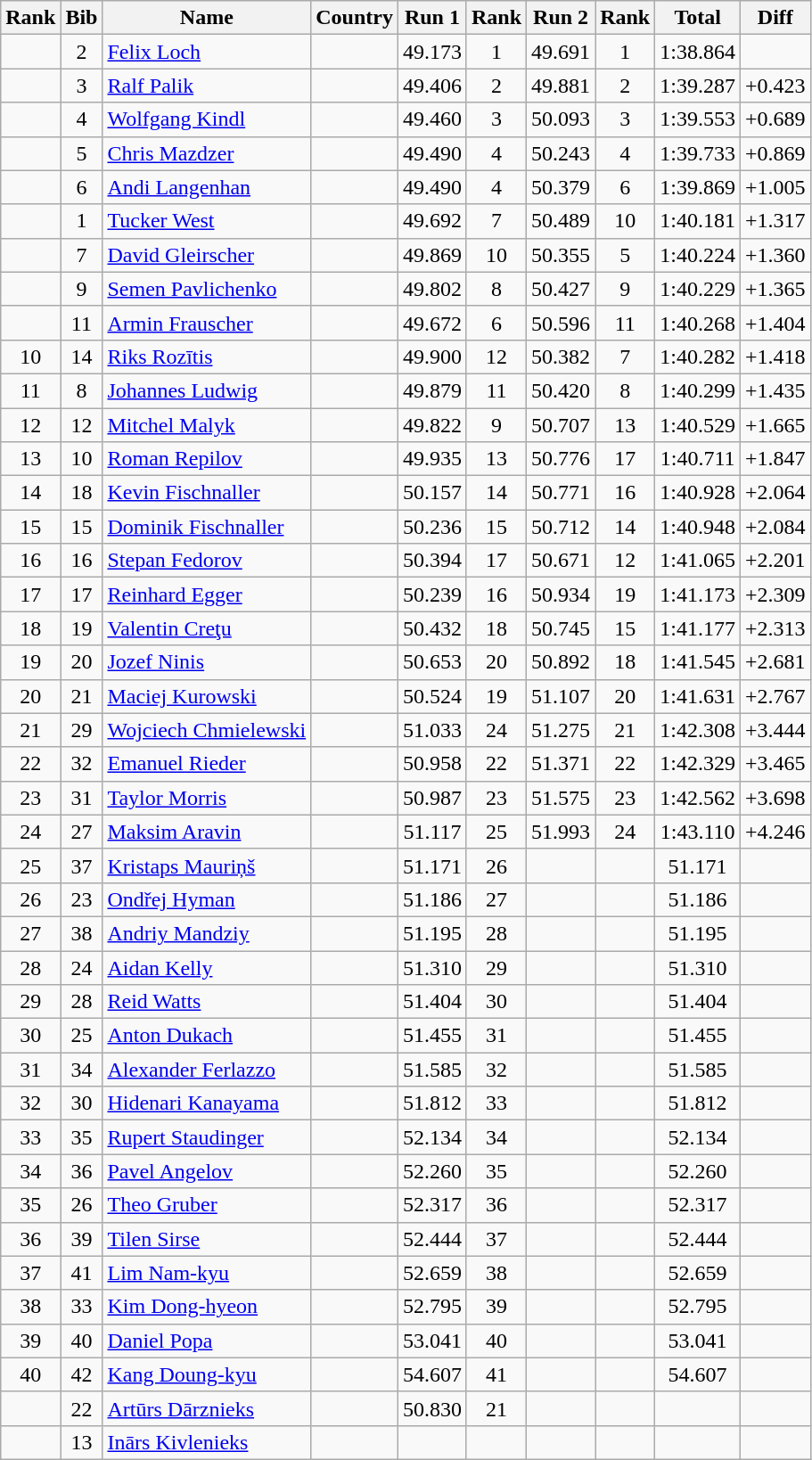<table class="wikitable sortable" style="text-align:center">
<tr>
<th>Rank</th>
<th>Bib</th>
<th>Name</th>
<th>Country</th>
<th>Run 1</th>
<th>Rank</th>
<th>Run 2</th>
<th>Rank</th>
<th>Total</th>
<th>Diff</th>
</tr>
<tr>
<td></td>
<td>2</td>
<td align=left><a href='#'>Felix Loch</a></td>
<td align=left></td>
<td>49.173</td>
<td>1</td>
<td>49.691</td>
<td>1</td>
<td>1:38.864</td>
<td></td>
</tr>
<tr>
<td></td>
<td>3</td>
<td align=left><a href='#'>Ralf Palik</a></td>
<td align=left></td>
<td>49.406</td>
<td>2</td>
<td>49.881</td>
<td>2</td>
<td>1:39.287</td>
<td>+0.423</td>
</tr>
<tr>
<td></td>
<td>4</td>
<td align=left><a href='#'>Wolfgang Kindl</a></td>
<td align=left></td>
<td>49.460</td>
<td>3</td>
<td>50.093</td>
<td>3</td>
<td>1:39.553</td>
<td>+0.689</td>
</tr>
<tr>
<td></td>
<td>5</td>
<td align=left><a href='#'>Chris Mazdzer</a></td>
<td align=left></td>
<td>49.490</td>
<td>4</td>
<td>50.243</td>
<td>4</td>
<td>1:39.733</td>
<td>+0.869</td>
</tr>
<tr>
<td></td>
<td>6</td>
<td align=left><a href='#'>Andi Langenhan</a></td>
<td align=left></td>
<td>49.490</td>
<td>4</td>
<td>50.379</td>
<td>6</td>
<td>1:39.869</td>
<td>+1.005</td>
</tr>
<tr>
<td></td>
<td>1</td>
<td align=left><a href='#'>Tucker West</a></td>
<td align=left></td>
<td>49.692</td>
<td>7</td>
<td>50.489</td>
<td>10</td>
<td>1:40.181</td>
<td>+1.317</td>
</tr>
<tr>
<td></td>
<td>7</td>
<td align=left><a href='#'>David Gleirscher</a></td>
<td align=left></td>
<td>49.869</td>
<td>10</td>
<td>50.355</td>
<td>5</td>
<td>1:40.224</td>
<td>+1.360</td>
</tr>
<tr>
<td></td>
<td>9</td>
<td align=left><a href='#'>Semen Pavlichenko</a></td>
<td align=left></td>
<td>49.802</td>
<td>8</td>
<td>50.427</td>
<td>9</td>
<td>1:40.229</td>
<td>+1.365</td>
</tr>
<tr>
<td></td>
<td>11</td>
<td align=left><a href='#'>Armin Frauscher</a></td>
<td align=left></td>
<td>49.672</td>
<td>6</td>
<td>50.596</td>
<td>11</td>
<td>1:40.268</td>
<td>+1.404</td>
</tr>
<tr>
<td>10</td>
<td>14</td>
<td align=left><a href='#'>Riks Rozītis</a></td>
<td align=left></td>
<td>49.900</td>
<td>12</td>
<td>50.382</td>
<td>7</td>
<td>1:40.282</td>
<td>+1.418</td>
</tr>
<tr>
<td>11</td>
<td>8</td>
<td align=left><a href='#'>Johannes Ludwig</a></td>
<td align=left></td>
<td>49.879</td>
<td>11</td>
<td>50.420</td>
<td>8</td>
<td>1:40.299</td>
<td>+1.435</td>
</tr>
<tr>
<td>12</td>
<td>12</td>
<td align=left><a href='#'>Mitchel Malyk</a></td>
<td align=left></td>
<td>49.822</td>
<td>9</td>
<td>50.707</td>
<td>13</td>
<td>1:40.529</td>
<td>+1.665</td>
</tr>
<tr>
<td>13</td>
<td>10</td>
<td align=left><a href='#'>Roman Repilov</a></td>
<td align=left></td>
<td>49.935</td>
<td>13</td>
<td>50.776</td>
<td>17</td>
<td>1:40.711</td>
<td>+1.847</td>
</tr>
<tr>
<td>14</td>
<td>18</td>
<td align=left><a href='#'>Kevin Fischnaller</a></td>
<td align=left></td>
<td>50.157</td>
<td>14</td>
<td>50.771</td>
<td>16</td>
<td>1:40.928</td>
<td>+2.064</td>
</tr>
<tr>
<td>15</td>
<td>15</td>
<td align=left><a href='#'>Dominik Fischnaller</a></td>
<td align=left></td>
<td>50.236</td>
<td>15</td>
<td>50.712</td>
<td>14</td>
<td>1:40.948</td>
<td>+2.084</td>
</tr>
<tr>
<td>16</td>
<td>16</td>
<td align=left><a href='#'>Stepan Fedorov</a></td>
<td align=left></td>
<td>50.394</td>
<td>17</td>
<td>50.671</td>
<td>12</td>
<td>1:41.065</td>
<td>+2.201</td>
</tr>
<tr>
<td>17</td>
<td>17</td>
<td align=left><a href='#'>Reinhard Egger</a></td>
<td align=left></td>
<td>50.239</td>
<td>16</td>
<td>50.934</td>
<td>19</td>
<td>1:41.173</td>
<td>+2.309</td>
</tr>
<tr>
<td>18</td>
<td>19</td>
<td align=left><a href='#'>Valentin Creţu</a></td>
<td align=left></td>
<td>50.432</td>
<td>18</td>
<td>50.745</td>
<td>15</td>
<td>1:41.177</td>
<td>+2.313</td>
</tr>
<tr>
<td>19</td>
<td>20</td>
<td align=left><a href='#'>Jozef Ninis</a></td>
<td align=left></td>
<td>50.653</td>
<td>20</td>
<td>50.892</td>
<td>18</td>
<td>1:41.545</td>
<td>+2.681</td>
</tr>
<tr>
<td>20</td>
<td>21</td>
<td align=left><a href='#'>Maciej Kurowski</a></td>
<td align=left></td>
<td>50.524</td>
<td>19</td>
<td>51.107</td>
<td>20</td>
<td>1:41.631</td>
<td>+2.767</td>
</tr>
<tr>
<td>21</td>
<td>29</td>
<td align=left><a href='#'>Wojciech Chmielewski</a></td>
<td align=left></td>
<td>51.033</td>
<td>24</td>
<td>51.275</td>
<td>21</td>
<td>1:42.308</td>
<td>+3.444</td>
</tr>
<tr>
<td>22</td>
<td>32</td>
<td align=left><a href='#'>Emanuel Rieder</a></td>
<td align=left></td>
<td>50.958</td>
<td>22</td>
<td>51.371</td>
<td>22</td>
<td>1:42.329</td>
<td>+3.465</td>
</tr>
<tr>
<td>23</td>
<td>31</td>
<td align=left><a href='#'>Taylor Morris</a></td>
<td align=left></td>
<td>50.987</td>
<td>23</td>
<td>51.575</td>
<td>23</td>
<td>1:42.562</td>
<td>+3.698</td>
</tr>
<tr>
<td>24</td>
<td>27</td>
<td align=left><a href='#'>Maksim Aravin</a></td>
<td align=left></td>
<td>51.117</td>
<td>25</td>
<td>51.993</td>
<td>24</td>
<td>1:43.110</td>
<td>+4.246</td>
</tr>
<tr>
<td>25</td>
<td>37</td>
<td align=left><a href='#'>Kristaps Mauriņš</a></td>
<td align=left></td>
<td>51.171</td>
<td>26</td>
<td></td>
<td></td>
<td>51.171</td>
<td></td>
</tr>
<tr>
<td>26</td>
<td>23</td>
<td align=left><a href='#'>Ondřej Hyman</a></td>
<td align=left></td>
<td>51.186</td>
<td>27</td>
<td></td>
<td></td>
<td>51.186</td>
<td></td>
</tr>
<tr>
<td>27</td>
<td>38</td>
<td align=left><a href='#'>Andriy Mandziy</a></td>
<td align=left></td>
<td>51.195</td>
<td>28</td>
<td></td>
<td></td>
<td>51.195</td>
<td></td>
</tr>
<tr>
<td>28</td>
<td>24</td>
<td align=left><a href='#'>Aidan Kelly</a></td>
<td align=left></td>
<td>51.310</td>
<td>29</td>
<td></td>
<td></td>
<td>51.310</td>
<td></td>
</tr>
<tr>
<td>29</td>
<td>28</td>
<td align=left><a href='#'>Reid Watts</a></td>
<td align=left></td>
<td>51.404</td>
<td>30</td>
<td></td>
<td></td>
<td>51.404</td>
<td></td>
</tr>
<tr>
<td>30</td>
<td>25</td>
<td align=left><a href='#'>Anton Dukach</a></td>
<td align=left></td>
<td>51.455</td>
<td>31</td>
<td></td>
<td></td>
<td>51.455</td>
<td></td>
</tr>
<tr>
<td>31</td>
<td>34</td>
<td align=left><a href='#'>Alexander Ferlazzo</a></td>
<td align=left></td>
<td>51.585</td>
<td>32</td>
<td></td>
<td></td>
<td>51.585</td>
<td></td>
</tr>
<tr>
<td>32</td>
<td>30</td>
<td align=left><a href='#'>Hidenari Kanayama</a></td>
<td align=left></td>
<td>51.812</td>
<td>33</td>
<td></td>
<td></td>
<td>51.812</td>
<td></td>
</tr>
<tr>
<td>33</td>
<td>35</td>
<td align=left><a href='#'>Rupert Staudinger</a></td>
<td align=left></td>
<td>52.134</td>
<td>34</td>
<td></td>
<td></td>
<td>52.134</td>
<td></td>
</tr>
<tr>
<td>34</td>
<td>36</td>
<td align=left><a href='#'>Pavel Angelov</a></td>
<td align=left></td>
<td>52.260</td>
<td>35</td>
<td></td>
<td></td>
<td>52.260</td>
<td></td>
</tr>
<tr>
<td>35</td>
<td>26</td>
<td align=left><a href='#'>Theo Gruber</a></td>
<td align=left></td>
<td>52.317</td>
<td>36</td>
<td></td>
<td></td>
<td>52.317</td>
<td></td>
</tr>
<tr>
<td>36</td>
<td>39</td>
<td align=left><a href='#'>Tilen Sirse</a></td>
<td align=left></td>
<td>52.444</td>
<td>37</td>
<td></td>
<td></td>
<td>52.444</td>
<td></td>
</tr>
<tr>
<td>37</td>
<td>41</td>
<td align=left><a href='#'>Lim Nam-kyu</a></td>
<td align=left></td>
<td>52.659</td>
<td>38</td>
<td></td>
<td></td>
<td>52.659</td>
<td></td>
</tr>
<tr>
<td>38</td>
<td>33</td>
<td align=left><a href='#'>Kim Dong-hyeon</a></td>
<td align=left></td>
<td>52.795</td>
<td>39</td>
<td></td>
<td></td>
<td>52.795</td>
<td></td>
</tr>
<tr>
<td>39</td>
<td>40</td>
<td align=left><a href='#'>Daniel Popa</a></td>
<td align=left></td>
<td>53.041</td>
<td>40</td>
<td></td>
<td></td>
<td>53.041</td>
<td></td>
</tr>
<tr>
<td>40</td>
<td>42</td>
<td align=left><a href='#'>Kang Doung-kyu</a></td>
<td align=left></td>
<td>54.607</td>
<td>41</td>
<td></td>
<td></td>
<td>54.607</td>
<td></td>
</tr>
<tr>
<td></td>
<td>22</td>
<td align=left><a href='#'>Artūrs Dārznieks</a></td>
<td align=left></td>
<td>50.830</td>
<td>21</td>
<td></td>
<td></td>
<td></td>
<td></td>
</tr>
<tr>
<td></td>
<td>13</td>
<td align=left><a href='#'>Inārs Kivlenieks</a></td>
<td align=left></td>
<td></td>
<td></td>
<td></td>
<td></td>
<td></td>
<td></td>
</tr>
</table>
